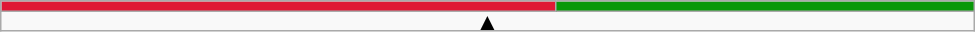<table class="wikitable sortable" style="width:650px; text-align:center;">
<tr>
<td style="width:57%; background:#DF1834"></td>
<td style="width:43%; background:#089808"></td>
</tr>
<tr>
<td colspan=4 style="text-align: center; line-height: 32.1%;"><strong>▲</strong></td>
</tr>
</table>
